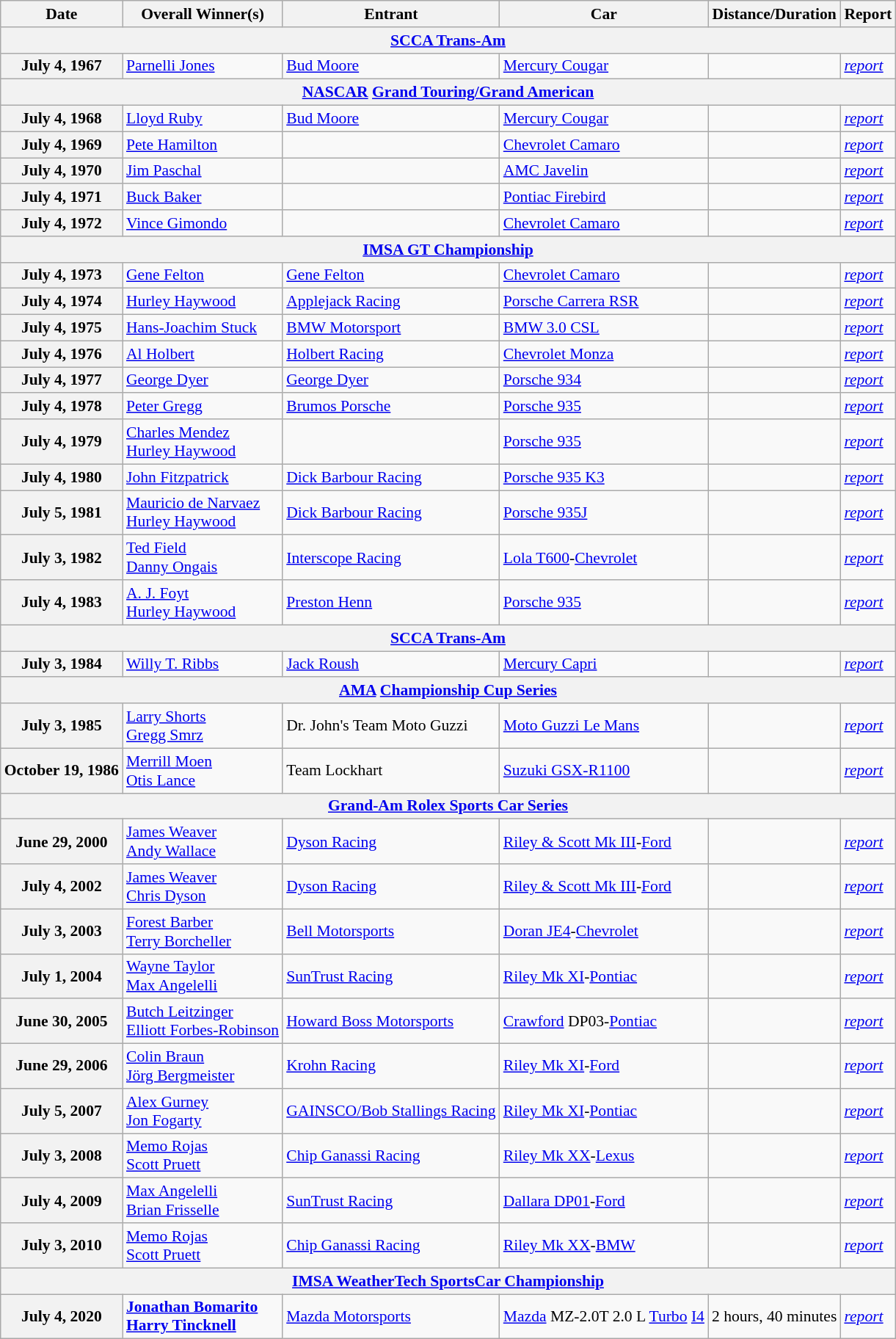<table class="wikitable" style="font-size: 90%;">
<tr>
<th>Date</th>
<th>Overall Winner(s)</th>
<th>Entrant</th>
<th>Car</th>
<th>Distance/Duration</th>
<th>Report</th>
</tr>
<tr>
<th colspan=7><a href='#'>SCCA Trans-Am</a></th>
</tr>
<tr>
<th>July 4, 1967</th>
<td> <a href='#'>Parnelli Jones</a></td>
<td><a href='#'>Bud Moore</a></td>
<td><a href='#'>Mercury Cougar</a></td>
<td></td>
<td><em><a href='#'>report</a></em></td>
</tr>
<tr>
<th colspan=7><a href='#'>NASCAR</a> <a href='#'>Grand Touring/Grand American</a></th>
</tr>
<tr>
<th>July 4, 1968</th>
<td> <a href='#'>Lloyd Ruby</a></td>
<td><a href='#'>Bud Moore</a></td>
<td><a href='#'>Mercury Cougar</a></td>
<td></td>
<td><em><a href='#'>report</a></em></td>
</tr>
<tr>
<th>July 4, 1969</th>
<td> <a href='#'>Pete Hamilton</a></td>
<td></td>
<td><a href='#'>Chevrolet Camaro</a></td>
<td></td>
<td><em><a href='#'>report</a></em></td>
</tr>
<tr>
<th>July 4, 1970</th>
<td> <a href='#'>Jim Paschal</a></td>
<td></td>
<td><a href='#'>AMC Javelin</a></td>
<td></td>
<td><em><a href='#'>report</a></em></td>
</tr>
<tr>
<th>July 4, 1971</th>
<td> <a href='#'>Buck Baker</a></td>
<td></td>
<td><a href='#'>Pontiac Firebird</a></td>
<td></td>
<td><em><a href='#'>report</a></em></td>
</tr>
<tr>
<th>July 4, 1972</th>
<td> <a href='#'>Vince Gimondo</a></td>
<td></td>
<td><a href='#'>Chevrolet Camaro</a></td>
<td></td>
<td><em><a href='#'>report</a></em></td>
</tr>
<tr>
<th colspan=7><a href='#'>IMSA GT Championship</a></th>
</tr>
<tr>
<th>July 4, 1973</th>
<td> <a href='#'>Gene Felton</a></td>
<td><a href='#'>Gene Felton</a></td>
<td><a href='#'>Chevrolet Camaro</a></td>
<td></td>
<td><em><a href='#'>report</a></em></td>
</tr>
<tr>
<th>July 4, 1974</th>
<td> <a href='#'>Hurley Haywood</a></td>
<td><a href='#'>Applejack Racing</a></td>
<td><a href='#'>Porsche Carrera RSR</a></td>
<td></td>
<td><em><a href='#'>report</a></em></td>
</tr>
<tr>
<th>July 4, 1975</th>
<td> <a href='#'>Hans-Joachim Stuck</a></td>
<td><a href='#'>BMW Motorsport</a></td>
<td><a href='#'>BMW 3.0 CSL</a></td>
<td></td>
<td><em><a href='#'>report</a></em></td>
</tr>
<tr>
<th>July 4, 1976</th>
<td> <a href='#'>Al Holbert</a></td>
<td><a href='#'>Holbert Racing</a></td>
<td><a href='#'>Chevrolet Monza</a></td>
<td></td>
<td><em><a href='#'>report</a></em></td>
</tr>
<tr>
<th>July 4, 1977</th>
<td> <a href='#'>George Dyer</a></td>
<td><a href='#'>George Dyer</a></td>
<td><a href='#'>Porsche 934</a></td>
<td></td>
<td><em><a href='#'>report</a></em></td>
</tr>
<tr>
<th>July 4, 1978</th>
<td> <a href='#'>Peter Gregg</a></td>
<td><a href='#'>Brumos Porsche</a></td>
<td><a href='#'>Porsche 935</a></td>
<td></td>
<td><em><a href='#'>report</a></em></td>
</tr>
<tr>
<th>July 4, 1979</th>
<td> <a href='#'>Charles Mendez</a><br> <a href='#'>Hurley Haywood</a></td>
<td></td>
<td><a href='#'>Porsche 935</a></td>
<td></td>
<td><em><a href='#'>report</a></em></td>
</tr>
<tr>
<th>July 4, 1980</th>
<td> <a href='#'>John Fitzpatrick</a></td>
<td><a href='#'>Dick Barbour Racing</a></td>
<td><a href='#'>Porsche 935 K3</a></td>
<td></td>
<td><em><a href='#'>report</a></em></td>
</tr>
<tr>
<th>July 5, 1981</th>
<td> <a href='#'>Mauricio de Narvaez</a><br> <a href='#'>Hurley Haywood</a></td>
<td><a href='#'>Dick Barbour Racing</a></td>
<td><a href='#'>Porsche 935J</a></td>
<td></td>
<td><em><a href='#'>report</a></em></td>
</tr>
<tr>
<th>July 3, 1982</th>
<td> <a href='#'>Ted Field</a><br> <a href='#'>Danny Ongais</a></td>
<td><a href='#'>Interscope Racing</a></td>
<td><a href='#'>Lola T600</a>-<a href='#'>Chevrolet</a></td>
<td></td>
<td><em><a href='#'>report</a></em></td>
</tr>
<tr>
<th>July 4, 1983</th>
<td> <a href='#'>A. J. Foyt</a><br> <a href='#'>Hurley Haywood</a></td>
<td><a href='#'>Preston Henn</a></td>
<td><a href='#'>Porsche 935</a></td>
<td></td>
<td><em><a href='#'>report</a></em></td>
</tr>
<tr>
<th colspan=7><a href='#'>SCCA Trans-Am</a></th>
</tr>
<tr>
<th>July 3, 1984</th>
<td> <a href='#'>Willy T. Ribbs</a></td>
<td><a href='#'>Jack Roush</a></td>
<td><a href='#'>Mercury Capri</a></td>
<td></td>
<td><em><a href='#'>report</a></em></td>
</tr>
<tr>
<th colspan=7><a href='#'>AMA</a> <a href='#'>Championship Cup Series</a></th>
</tr>
<tr>
<th>July 3, 1985</th>
<td> <a href='#'>Larry Shorts</a><br> <a href='#'>Gregg Smrz</a></td>
<td>Dr. John's Team Moto Guzzi</td>
<td><a href='#'>Moto Guzzi Le Mans</a></td>
<td></td>
<td><em><a href='#'>report</a></em></td>
</tr>
<tr>
<th>October 19, 1986</th>
<td> <a href='#'>Merrill Moen</a><br> <a href='#'>Otis Lance</a></td>
<td>Team Lockhart</td>
<td><a href='#'>Suzuki GSX-R1100</a></td>
<td></td>
<td><em><a href='#'>report</a></em></td>
</tr>
<tr>
<th colspan=7><a href='#'>Grand-Am Rolex Sports Car Series</a></th>
</tr>
<tr>
<th>June 29, 2000</th>
<td> <a href='#'>James Weaver</a><br> <a href='#'>Andy Wallace</a></td>
<td><a href='#'>Dyson Racing</a></td>
<td><a href='#'>Riley & Scott Mk III</a>-<a href='#'>Ford</a></td>
<td></td>
<td><em><a href='#'>report</a></em></td>
</tr>
<tr>
<th>July 4, 2002</th>
<td> <a href='#'>James Weaver</a><br> <a href='#'>Chris Dyson</a></td>
<td><a href='#'>Dyson Racing</a></td>
<td><a href='#'>Riley & Scott Mk III</a>-<a href='#'>Ford</a></td>
<td></td>
<td><em><a href='#'>report</a></em></td>
</tr>
<tr>
<th>July 3, 2003</th>
<td> <a href='#'>Forest Barber</a><br> <a href='#'>Terry Borcheller</a></td>
<td><a href='#'>Bell Motorsports</a></td>
<td><a href='#'>Doran JE4</a>-<a href='#'>Chevrolet</a></td>
<td></td>
<td><em><a href='#'>report</a></em></td>
</tr>
<tr>
<th>July 1, 2004</th>
<td> <a href='#'>Wayne Taylor</a><br> <a href='#'>Max Angelelli</a></td>
<td><a href='#'>SunTrust Racing</a></td>
<td><a href='#'>Riley Mk XI</a>-<a href='#'>Pontiac</a></td>
<td></td>
<td><em><a href='#'>report</a></em></td>
</tr>
<tr>
<th>June 30, 2005</th>
<td> <a href='#'>Butch Leitzinger</a><br> <a href='#'>Elliott Forbes-Robinson</a></td>
<td><a href='#'>Howard Boss Motorsports</a></td>
<td><a href='#'>Crawford</a> DP03-<a href='#'>Pontiac</a></td>
<td></td>
<td><em><a href='#'>report</a></em></td>
</tr>
<tr>
<th>June 29, 2006</th>
<td> <a href='#'>Colin Braun</a><br> <a href='#'>Jörg Bergmeister</a></td>
<td><a href='#'>Krohn Racing</a></td>
<td><a href='#'>Riley Mk XI</a>-<a href='#'>Ford</a></td>
<td></td>
<td><em><a href='#'>report</a></em></td>
</tr>
<tr>
<th>July 5, 2007</th>
<td> <a href='#'>Alex Gurney</a><br> <a href='#'>Jon Fogarty</a></td>
<td><a href='#'>GAINSCO/Bob Stallings Racing</a></td>
<td><a href='#'>Riley Mk XI</a>-<a href='#'>Pontiac</a></td>
<td></td>
<td><em><a href='#'>report</a></em></td>
</tr>
<tr>
<th>July 3, 2008</th>
<td> <a href='#'>Memo Rojas</a><br> <a href='#'>Scott Pruett</a></td>
<td><a href='#'>Chip Ganassi Racing</a></td>
<td><a href='#'>Riley Mk XX</a>-<a href='#'>Lexus</a></td>
<td></td>
<td><em><a href='#'>report</a></em></td>
</tr>
<tr>
<th>July 4, 2009</th>
<td> <a href='#'>Max Angelelli</a><br> <a href='#'>Brian Frisselle</a></td>
<td><a href='#'>SunTrust Racing</a></td>
<td><a href='#'>Dallara DP01</a>-<a href='#'>Ford</a></td>
<td></td>
<td><em><a href='#'>report</a></em></td>
</tr>
<tr>
<th>July 3, 2010</th>
<td> <a href='#'>Memo Rojas</a><br> <a href='#'>Scott Pruett</a></td>
<td><a href='#'>Chip Ganassi Racing</a></td>
<td><a href='#'>Riley Mk XX</a>-<a href='#'>BMW</a></td>
<td></td>
<td><em><a href='#'>report</a></em></td>
</tr>
<tr>
<th colspan=7><a href='#'>IMSA WeatherTech SportsCar Championship</a></th>
</tr>
<tr>
<th>July 4, 2020</th>
<td><strong> <a href='#'>Jonathan Bomarito</a><br> <a href='#'>Harry Tincknell</a></strong></td>
<td><a href='#'>Mazda Motorsports</a></td>
<td><a href='#'>Mazda</a> MZ-2.0T 2.0 L <a href='#'>Turbo</a> <a href='#'>I4</a></td>
<td>2 hours, 40 minutes</td>
<td><em><a href='#'>report</a></em></td>
</tr>
</table>
